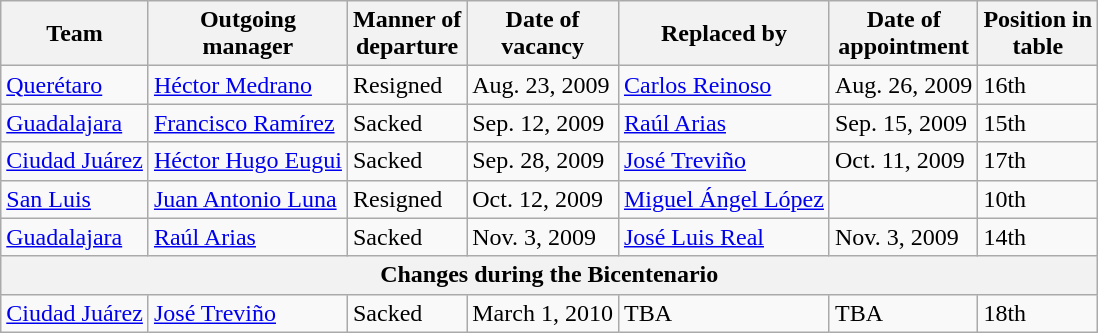<table class="wikitable">
<tr>
<th>Team</th>
<th>Outgoing<br>manager</th>
<th>Manner of<br>departure</th>
<th>Date of<br>vacancy</th>
<th>Replaced by</th>
<th>Date of<br>appointment</th>
<th>Position in <br>table</th>
</tr>
<tr>
<td><a href='#'>Querétaro</a></td>
<td> <a href='#'>Héctor Medrano</a></td>
<td>Resigned</td>
<td>Aug. 23, 2009</td>
<td> <a href='#'>Carlos Reinoso</a></td>
<td>Aug. 26, 2009</td>
<td>16th</td>
</tr>
<tr>
<td><a href='#'>Guadalajara</a></td>
<td> <a href='#'>Francisco Ramírez</a></td>
<td>Sacked</td>
<td>Sep. 12, 2009</td>
<td> <a href='#'>Raúl Arias</a></td>
<td>Sep. 15, 2009</td>
<td>15th</td>
</tr>
<tr>
<td><a href='#'>Ciudad Juárez</a></td>
<td> <a href='#'>Héctor Hugo Eugui</a></td>
<td>Sacked</td>
<td>Sep. 28, 2009</td>
<td> <a href='#'>José Treviño</a></td>
<td>Oct. 11, 2009</td>
<td>17th</td>
</tr>
<tr>
<td><a href='#'>San Luis</a></td>
<td> <a href='#'>Juan Antonio Luna</a></td>
<td>Resigned</td>
<td>Oct. 12, 2009</td>
<td> <a href='#'>Miguel Ángel López</a></td>
<td></td>
<td>10th</td>
</tr>
<tr>
<td><a href='#'>Guadalajara</a></td>
<td> <a href='#'>Raúl Arias</a></td>
<td>Sacked</td>
<td>Nov. 3, 2009</td>
<td> <a href='#'>José Luis Real</a></td>
<td>Nov. 3, 2009</td>
<td>14th</td>
</tr>
<tr>
<th colspan=7>Changes during the Bicentenario</th>
</tr>
<tr>
<td><a href='#'>Ciudad Juárez</a></td>
<td> <a href='#'>José Treviño</a></td>
<td>Sacked</td>
<td>March 1, 2010</td>
<td>TBA</td>
<td>TBA</td>
<td>18th</td>
</tr>
</table>
